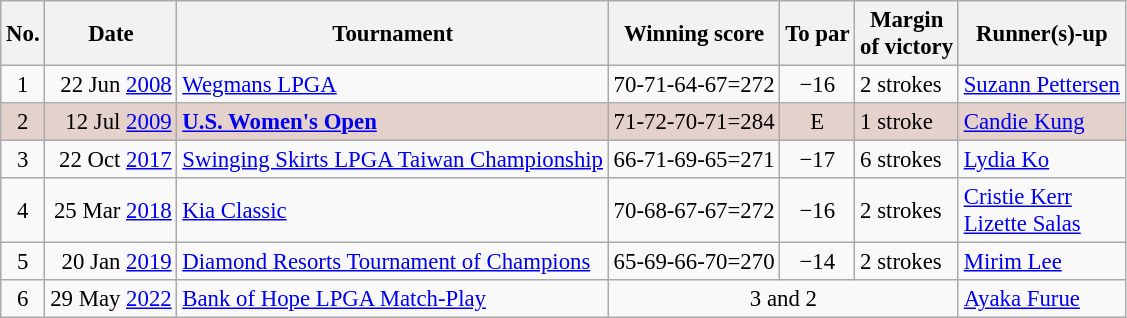<table class="wikitable" style="font-size:95%;">
<tr>
<th>No.</th>
<th>Date</th>
<th>Tournament</th>
<th>Winning score</th>
<th>To par</th>
<th>Margin<br>of victory</th>
<th>Runner(s)-up</th>
</tr>
<tr>
<td align=center>1</td>
<td align=right>22 Jun <a href='#'>2008</a></td>
<td><a href='#'>Wegmans LPGA</a></td>
<td align=right>70-71-64-67=272</td>
<td align=center>−16</td>
<td>2 strokes</td>
<td> <a href='#'>Suzann Pettersen</a></td>
</tr>
<tr style="background:#e5d1cb;">
<td align=center>2</td>
<td align=right>12 Jul <a href='#'>2009</a></td>
<td><strong><a href='#'>U.S. Women's Open</a></strong></td>
<td align=right>71-72-70-71=284</td>
<td align=center>E</td>
<td>1 stroke</td>
<td> <a href='#'>Candie Kung</a></td>
</tr>
<tr>
<td align=center>3</td>
<td align=right>22 Oct <a href='#'>2017</a></td>
<td><a href='#'>Swinging Skirts LPGA Taiwan Championship</a></td>
<td align=right>66-71-69-65=271</td>
<td align=center>−17</td>
<td>6 strokes</td>
<td> <a href='#'>Lydia Ko</a></td>
</tr>
<tr>
<td align=center>4</td>
<td align=right>25 Mar <a href='#'>2018</a></td>
<td><a href='#'>Kia Classic</a></td>
<td align=right>70-68-67-67=272</td>
<td align=center>−16</td>
<td>2 strokes</td>
<td> <a href='#'>Cristie Kerr</a><br> <a href='#'>Lizette Salas</a></td>
</tr>
<tr>
<td align=center>5</td>
<td align=right>20 Jan <a href='#'>2019</a></td>
<td><a href='#'>Diamond Resorts Tournament of Champions</a></td>
<td align=right>65-69-66-70=270</td>
<td align=center>−14</td>
<td>2 strokes</td>
<td> <a href='#'>Mirim Lee</a></td>
</tr>
<tr>
<td align=center>6</td>
<td align=right>29 May <a href='#'>2022</a></td>
<td><a href='#'>Bank of Hope LPGA Match-Play</a></td>
<td colspan=3 align=center>3 and 2</td>
<td> <a href='#'>Ayaka Furue</a></td>
</tr>
</table>
